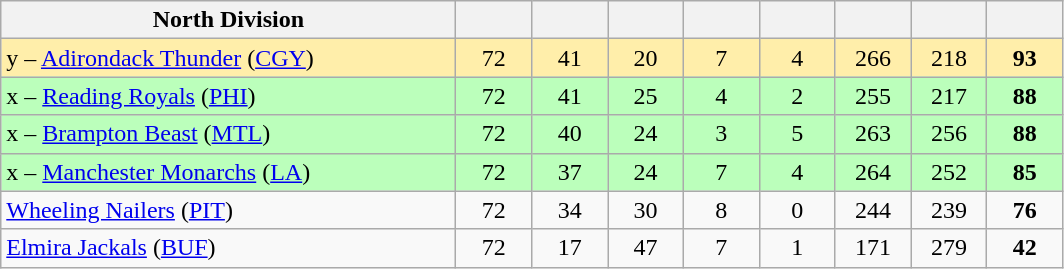<table class="wikitable sortable" style="text-align:center">
<tr>
<th style="width:30%;" class="unsortable">North Division</th>
<th style="width:5%;"></th>
<th style="width:5%;"></th>
<th style="width:5%;"></th>
<th style="width:5%;"></th>
<th style="width:5%;"></th>
<th style="width:5%;"></th>
<th style="width:5%;"></th>
<th style="width:5%;"></th>
</tr>
<tr bgcolor=#ffeeaa>
<td align=left>y – <a href='#'>Adirondack Thunder</a> (<a href='#'>CGY</a>)</td>
<td>72</td>
<td>41</td>
<td>20</td>
<td>7</td>
<td>4</td>
<td>266</td>
<td>218</td>
<td><strong>93</strong></td>
</tr>
<tr bgcolor=#bbffbb>
<td align=left>x – <a href='#'>Reading Royals</a> (<a href='#'>PHI</a>)</td>
<td>72</td>
<td>41</td>
<td>25</td>
<td>4</td>
<td>2</td>
<td>255</td>
<td>217</td>
<td><strong>88</strong></td>
</tr>
<tr bgcolor=#bbffbb>
<td align=left>x – <a href='#'>Brampton Beast</a> (<a href='#'>MTL</a>)</td>
<td>72</td>
<td>40</td>
<td>24</td>
<td>3</td>
<td>5</td>
<td>263</td>
<td>256</td>
<td><strong>88</strong></td>
</tr>
<tr bgcolor=#bbffbb>
<td align=left>x – <a href='#'>Manchester Monarchs</a> (<a href='#'>LA</a>)</td>
<td>72</td>
<td>37</td>
<td>24</td>
<td>7</td>
<td>4</td>
<td>264</td>
<td>252</td>
<td><strong>85</strong></td>
</tr>
<tr bgcolor=>
<td align=left><a href='#'>Wheeling Nailers</a> (<a href='#'>PIT</a>)</td>
<td>72</td>
<td>34</td>
<td>30</td>
<td>8</td>
<td>0</td>
<td>244</td>
<td>239</td>
<td><strong>76</strong></td>
</tr>
<tr bgcolor=>
<td align=left><a href='#'>Elmira Jackals</a> (<a href='#'>BUF</a>)</td>
<td>72</td>
<td>17</td>
<td>47</td>
<td>7</td>
<td>1</td>
<td>171</td>
<td>279</td>
<td><strong>42</strong></td>
</tr>
</table>
